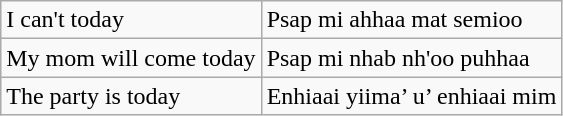<table class="wikitable">
<tr>
<td>I can't today</td>
<td>Psap mi ahhaa mat semioo</td>
</tr>
<tr>
<td>My mom will come today</td>
<td>Psap mi nhab nh'oo puhhaa</td>
</tr>
<tr>
<td>The party is today</td>
<td>Enhiaai yiima’ u’ enhiaai mim</td>
</tr>
</table>
